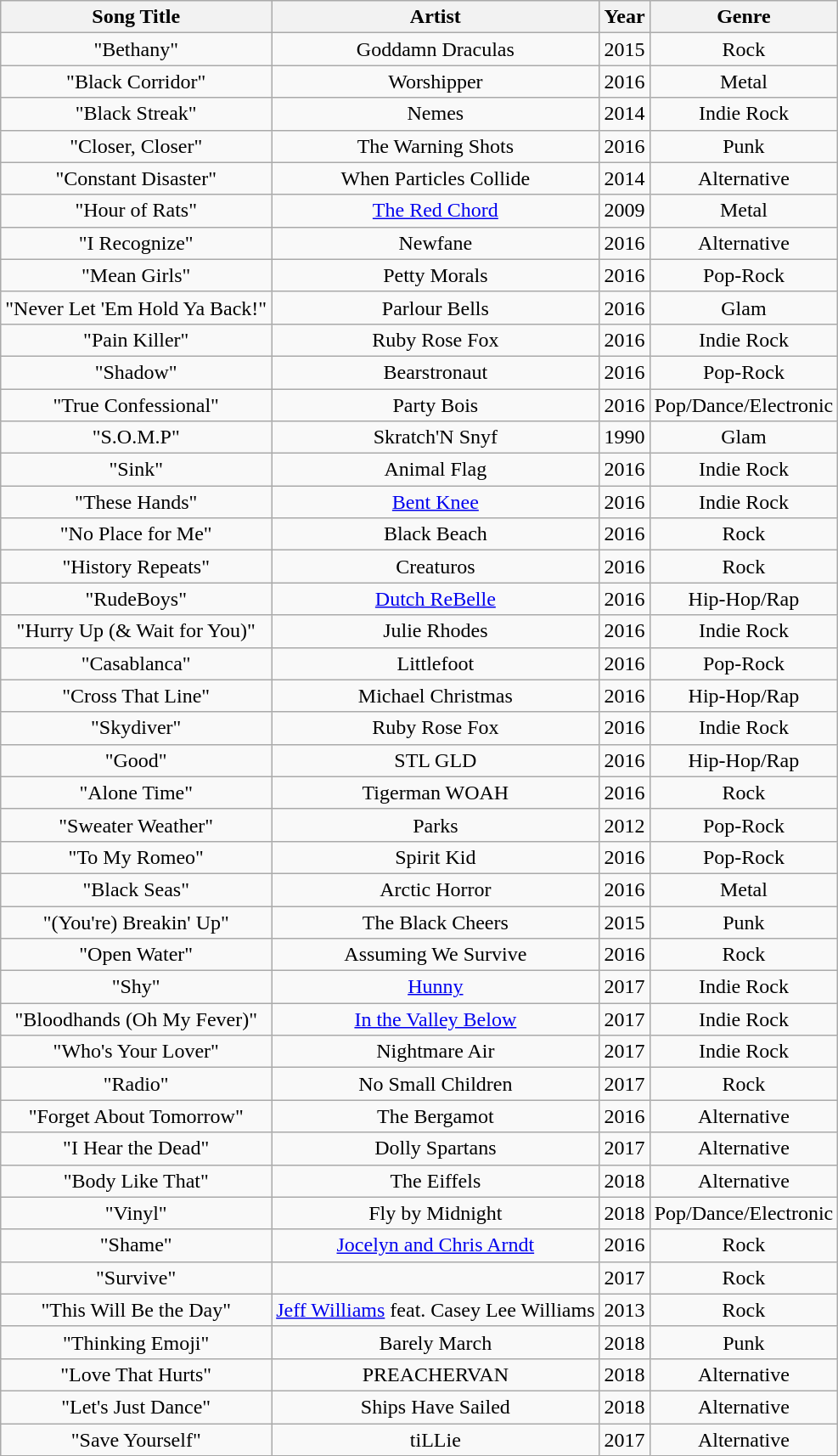<table class="wikitable sortable" style="text-align:center;">
<tr>
<th>Song Title</th>
<th>Artist</th>
<th>Year</th>
<th>Genre</th>
</tr>
<tr>
<td>"Bethany"</td>
<td>Goddamn Draculas</td>
<td>2015</td>
<td>Rock</td>
</tr>
<tr>
<td>"Black Corridor"</td>
<td>Worshipper</td>
<td>2016</td>
<td>Metal</td>
</tr>
<tr>
<td>"Black Streak"</td>
<td>Nemes</td>
<td>2014</td>
<td>Indie Rock</td>
</tr>
<tr>
<td>"Closer, Closer"</td>
<td>The Warning Shots</td>
<td>2016</td>
<td>Punk</td>
</tr>
<tr>
<td>"Constant Disaster"</td>
<td>When Particles Collide</td>
<td>2014</td>
<td>Alternative</td>
</tr>
<tr>
<td>"Hour of Rats"</td>
<td><a href='#'>The Red Chord</a></td>
<td>2009</td>
<td>Metal</td>
</tr>
<tr>
<td>"I Recognize"</td>
<td>Newfane</td>
<td>2016</td>
<td>Alternative</td>
</tr>
<tr>
<td>"Mean Girls"</td>
<td>Petty Morals</td>
<td>2016</td>
<td>Pop-Rock</td>
</tr>
<tr>
<td>"Never Let 'Em Hold Ya Back!"</td>
<td>Parlour Bells</td>
<td>2016</td>
<td>Glam</td>
</tr>
<tr>
<td>"Pain Killer"</td>
<td>Ruby Rose Fox</td>
<td>2016</td>
<td>Indie Rock</td>
</tr>
<tr>
<td>"Shadow"</td>
<td>Bearstronaut</td>
<td>2016</td>
<td>Pop-Rock</td>
</tr>
<tr>
<td>"True Confessional"</td>
<td>Party Bois</td>
<td>2016</td>
<td>Pop/Dance/Electronic</td>
</tr>
<tr>
<td>"S.O.M.P"</td>
<td>Skratch'N Snyf</td>
<td>1990</td>
<td>Glam</td>
</tr>
<tr>
<td>"Sink"</td>
<td>Animal Flag</td>
<td>2016</td>
<td>Indie Rock</td>
</tr>
<tr>
<td>"These Hands"</td>
<td><a href='#'>Bent Knee</a></td>
<td>2016</td>
<td>Indie Rock</td>
</tr>
<tr>
<td>"No Place for Me"</td>
<td>Black Beach</td>
<td>2016</td>
<td>Rock</td>
</tr>
<tr>
<td>"History Repeats"</td>
<td>Creaturos</td>
<td>2016</td>
<td>Rock</td>
</tr>
<tr>
<td>"RudeBoys"</td>
<td><a href='#'>Dutch ReBelle</a></td>
<td>2016</td>
<td>Hip-Hop/Rap</td>
</tr>
<tr>
<td>"Hurry Up (& Wait for You)"</td>
<td>Julie Rhodes</td>
<td>2016</td>
<td>Indie Rock</td>
</tr>
<tr>
<td>"Casablanca"</td>
<td>Littlefoot</td>
<td>2016</td>
<td>Pop-Rock</td>
</tr>
<tr>
<td>"Cross That Line"</td>
<td>Michael Christmas</td>
<td>2016</td>
<td>Hip-Hop/Rap</td>
</tr>
<tr>
<td>"Skydiver"</td>
<td>Ruby Rose Fox</td>
<td>2016</td>
<td>Indie Rock</td>
</tr>
<tr>
<td>"Good"</td>
<td>STL GLD</td>
<td>2016</td>
<td>Hip-Hop/Rap</td>
</tr>
<tr>
<td>"Alone Time"</td>
<td>Tigerman WOAH</td>
<td>2016</td>
<td>Rock</td>
</tr>
<tr>
<td>"Sweater Weather"</td>
<td>Parks</td>
<td>2012</td>
<td>Pop-Rock</td>
</tr>
<tr>
<td>"To My Romeo"</td>
<td>Spirit Kid</td>
<td>2016</td>
<td>Pop-Rock</td>
</tr>
<tr>
<td>"Black Seas"</td>
<td>Arctic Horror</td>
<td>2016</td>
<td>Metal</td>
</tr>
<tr>
<td>"(You're) Breakin' Up"</td>
<td>The Black Cheers</td>
<td>2015</td>
<td>Punk</td>
</tr>
<tr>
<td>"Open Water"</td>
<td>Assuming We Survive</td>
<td>2016</td>
<td>Rock</td>
</tr>
<tr>
<td>"Shy"</td>
<td><a href='#'>Hunny</a></td>
<td>2017</td>
<td>Indie Rock</td>
</tr>
<tr>
<td>"Bloodhands (Oh My Fever)"</td>
<td><a href='#'>In the Valley Below</a></td>
<td>2017</td>
<td>Indie Rock</td>
</tr>
<tr>
<td>"Who's Your Lover"</td>
<td>Nightmare Air</td>
<td>2017</td>
<td>Indie Rock</td>
</tr>
<tr>
<td>"Radio"</td>
<td>No Small Children</td>
<td>2017</td>
<td>Rock</td>
</tr>
<tr>
<td>"Forget About Tomorrow"</td>
<td>The Bergamot</td>
<td>2016</td>
<td>Alternative</td>
</tr>
<tr>
<td>"I Hear the Dead"</td>
<td>Dolly Spartans</td>
<td>2017</td>
<td>Alternative</td>
</tr>
<tr>
<td>"Body Like That"</td>
<td>The Eiffels</td>
<td>2018</td>
<td>Alternative</td>
</tr>
<tr>
<td>"Vinyl"</td>
<td>Fly by Midnight</td>
<td>2018</td>
<td>Pop/Dance/Electronic</td>
</tr>
<tr>
<td>"Shame"</td>
<td><a href='#'>Jocelyn and Chris Arndt</a></td>
<td>2016</td>
<td>Rock</td>
</tr>
<tr>
<td>"Survive"</td>
<td></td>
<td>2017</td>
<td>Rock</td>
</tr>
<tr>
<td>"This Will Be the Day"</td>
<td><a href='#'>Jeff Williams</a> feat. Casey Lee Williams</td>
<td>2013</td>
<td>Rock</td>
</tr>
<tr>
<td>"Thinking Emoji"</td>
<td>Barely March</td>
<td>2018</td>
<td>Punk</td>
</tr>
<tr>
<td>"Love That Hurts"</td>
<td>PREACHERVAN</td>
<td>2018</td>
<td>Alternative</td>
</tr>
<tr>
<td>"Let's Just Dance"</td>
<td>Ships Have Sailed</td>
<td>2018</td>
<td>Alternative</td>
</tr>
<tr>
<td>"Save Yourself"</td>
<td>tiLLie</td>
<td>2017</td>
<td>Alternative</td>
</tr>
</table>
